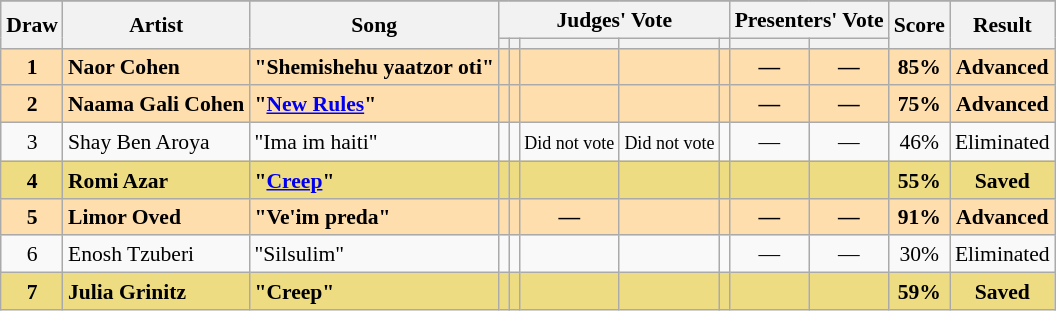<table class="sortable wikitable" style="margin: 1em auto 1em auto; text-align:center; font-size:90%; line-height:18px;">
<tr>
</tr>
<tr>
<th rowspan="2">Draw</th>
<th rowspan="2">Artist</th>
<th rowspan="2">Song</th>
<th colspan="5" class="unsortable">Judges' Vote</th>
<th colspan="2" class="unsortable">Presenters' Vote</th>
<th rowspan="2">Score</th>
<th rowspan="2">Result</th>
</tr>
<tr>
<th class="unsortable"></th>
<th class="unsortable"></th>
<th class="unsortable"></th>
<th class="unsortable"></th>
<th class="unsortable"></th>
<th class="unsortable"></th>
<th class="unsortable"></th>
</tr>
<tr style="font-weight:bold; background:#FFDEAD;">
<td>1</td>
<td align="left">Naor Cohen</td>
<td align="left">"Shemishehu yaatzor oti"</td>
<td></td>
<td></td>
<td></td>
<td></td>
<td></td>
<td>—</td>
<td>—</td>
<td>85%</td>
<td>Advanced</td>
</tr>
<tr style="font-weight:bold; background:#FFDEAD;">
<td>2</td>
<td align="left">Naama Gali Cohen</td>
<td align="left">"<a href='#'>New Rules</a>"</td>
<td></td>
<td></td>
<td></td>
<td></td>
<td></td>
<td>—</td>
<td>—</td>
<td>75%</td>
<td>Advanced</td>
</tr>
<tr>
<td>3</td>
<td align="left">Shay Ben Aroya</td>
<td align="left">"Ima im haiti"</td>
<td></td>
<td></td>
<td><small>Did not vote</small></td>
<td><small>Did not vote</small></td>
<td></td>
<td>—</td>
<td>—</td>
<td>46%</td>
<td>Eliminated</td>
</tr>
<tr style="font-weight:bold; background:#eedc82;">
<td>4</td>
<td align="left">Romi Azar</td>
<td align="left">"<a href='#'>Creep</a>"</td>
<td></td>
<td></td>
<td></td>
<td></td>
<td></td>
<td></td>
<td></td>
<td>55%</td>
<td>Saved</td>
</tr>
<tr style="font-weight:bold; background:#FFDEAD;">
<td>5</td>
<td align="left">Limor Oved</td>
<td align="left">"Ve'im preda"</td>
<td></td>
<td></td>
<td>—</td>
<td></td>
<td></td>
<td>—</td>
<td>—</td>
<td>91%</td>
<td>Advanced</td>
</tr>
<tr>
<td>6</td>
<td align="left">Enosh Tzuberi</td>
<td align="left">"Silsulim"</td>
<td></td>
<td></td>
<td></td>
<td></td>
<td></td>
<td>—</td>
<td>—</td>
<td>30%</td>
<td>Eliminated</td>
</tr>
<tr style="font-weight:bold; background:#eedc82;">
<td>7</td>
<td align="left">Julia Grinitz</td>
<td align="left">"Creep"</td>
<td></td>
<td></td>
<td></td>
<td></td>
<td></td>
<td></td>
<td></td>
<td>59%</td>
<td>Saved</td>
</tr>
</table>
